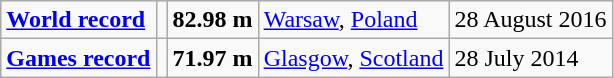<table class="wikitable">
<tr>
<td><a href='#'><strong>World record</strong></a></td>
<td></td>
<td><strong>82.98 m</strong></td>
<td><a href='#'>Warsaw</a>, <a href='#'>Poland</a></td>
<td>28 August 2016</td>
</tr>
<tr>
<td><a href='#'><strong>Games record</strong></a></td>
<td></td>
<td><strong>71.97 m</strong></td>
<td><a href='#'>Glasgow</a>, <a href='#'>Scotland</a></td>
<td>28 July 2014</td>
</tr>
</table>
